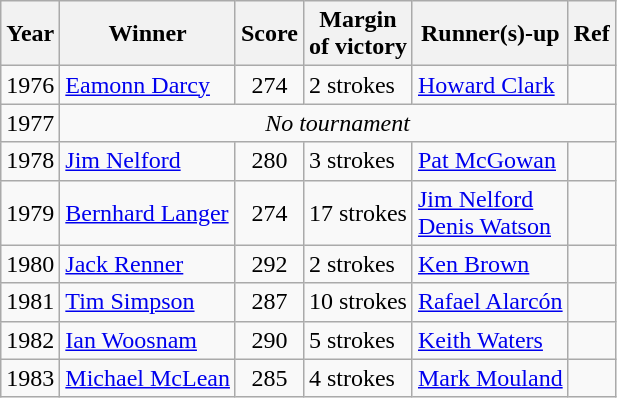<table class="wikitable">
<tr>
<th>Year</th>
<th>Winner</th>
<th>Score</th>
<th>Margin<br>of victory</th>
<th>Runner(s)-up</th>
<th>Ref</th>
</tr>
<tr>
<td>1976</td>
<td> <a href='#'>Eamonn Darcy</a></td>
<td align=center>274</td>
<td>2 strokes</td>
<td> <a href='#'>Howard Clark</a></td>
<td></td>
</tr>
<tr>
<td>1977</td>
<td align=center colspan=5><em>No tournament</em></td>
</tr>
<tr>
<td>1978</td>
<td> <a href='#'>Jim Nelford</a></td>
<td align=center>280</td>
<td>3 strokes</td>
<td> <a href='#'>Pat McGowan</a></td>
<td></td>
</tr>
<tr>
<td>1979</td>
<td> <a href='#'>Bernhard Langer</a></td>
<td align=center>274</td>
<td>17 strokes</td>
<td> <a href='#'>Jim Nelford</a><br> <a href='#'>Denis Watson</a></td>
<td></td>
</tr>
<tr>
<td>1980</td>
<td> <a href='#'>Jack Renner</a></td>
<td align=center>292</td>
<td>2 strokes</td>
<td> <a href='#'>Ken Brown</a></td>
<td></td>
</tr>
<tr>
<td>1981</td>
<td> <a href='#'>Tim Simpson</a></td>
<td align=center>287</td>
<td>10 strokes</td>
<td> <a href='#'>Rafael Alarcón</a></td>
<td></td>
</tr>
<tr>
<td>1982</td>
<td> <a href='#'>Ian Woosnam</a></td>
<td align=center>290</td>
<td>5 strokes</td>
<td> <a href='#'>Keith Waters</a></td>
<td></td>
</tr>
<tr>
<td>1983</td>
<td> <a href='#'>Michael McLean</a></td>
<td align=center>285</td>
<td>4 strokes</td>
<td> <a href='#'>Mark Mouland</a></td>
<td></td>
</tr>
</table>
